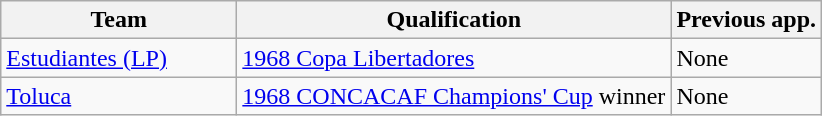<table class="wikitable">
<tr>
<th width=150px>Team</th>
<th>Qualification</th>
<th>Previous app.</th>
</tr>
<tr>
<td> <a href='#'>Estudiantes (LP)</a></td>
<td><a href='#'>1968 Copa Libertadores</a></td>
<td>None</td>
</tr>
<tr>
<td> <a href='#'>Toluca</a></td>
<td><a href='#'>1968 CONCACAF Champions' Cup</a> winner</td>
<td>None</td>
</tr>
</table>
